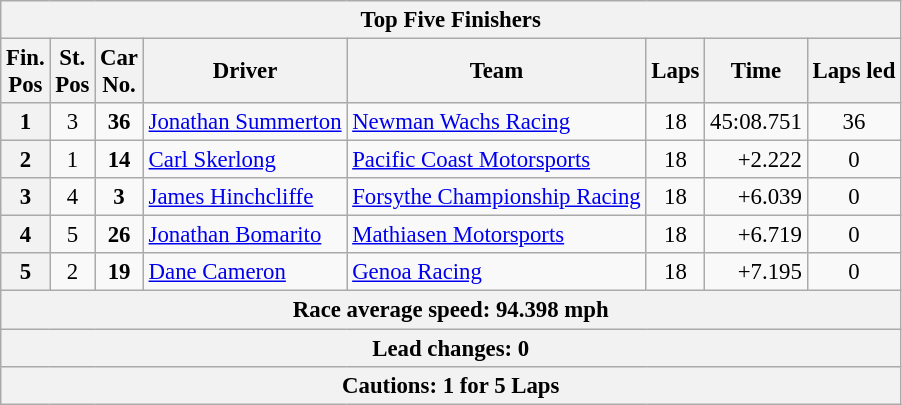<table class="wikitable" style="font-size:95%;">
<tr>
<th colspan=9>Top Five Finishers</th>
</tr>
<tr>
<th>Fin.<br>Pos</th>
<th>St.<br>Pos</th>
<th>Car<br>No.</th>
<th>Driver</th>
<th>Team</th>
<th>Laps</th>
<th>Time</th>
<th>Laps led</th>
</tr>
<tr>
<th>1</th>
<td align=center>3</td>
<td align=center><strong>36</strong></td>
<td> <a href='#'>Jonathan Summerton</a></td>
<td><a href='#'>Newman Wachs Racing</a></td>
<td align=center>18</td>
<td align=right>45:08.751</td>
<td align=center>36</td>
</tr>
<tr>
<th>2</th>
<td align=center>1</td>
<td align=center><strong>14</strong></td>
<td> <a href='#'>Carl Skerlong</a></td>
<td><a href='#'>Pacific Coast Motorsports</a></td>
<td align=center>18</td>
<td align=right>+2.222</td>
<td align=center>0</td>
</tr>
<tr>
<th>3</th>
<td align=center>4</td>
<td align=center><strong>3</strong></td>
<td> <a href='#'>James Hinchcliffe</a></td>
<td><a href='#'>Forsythe Championship Racing</a></td>
<td align=center>18</td>
<td align=right>+6.039</td>
<td align=center>0</td>
</tr>
<tr>
<th>4</th>
<td align=center>5</td>
<td style="text-align:center;"><strong>26</strong></td>
<td> <a href='#'>Jonathan Bomarito</a></td>
<td><a href='#'>Mathiasen Motorsports</a></td>
<td align=center>18</td>
<td align=right>+6.719</td>
<td align=center>0</td>
</tr>
<tr>
<th>5</th>
<td align=center>2</td>
<td align=center><strong>19</strong></td>
<td> <a href='#'>Dane Cameron</a></td>
<td><a href='#'>Genoa Racing</a></td>
<td align=center>18</td>
<td align=right>+7.195</td>
<td align=center>0</td>
</tr>
<tr>
<th colspan=9>Race average speed: 94.398 mph</th>
</tr>
<tr>
<th colspan=9>Lead changes: 0</th>
</tr>
<tr>
<th colspan=9>Cautions: 1 for 5 Laps</th>
</tr>
</table>
